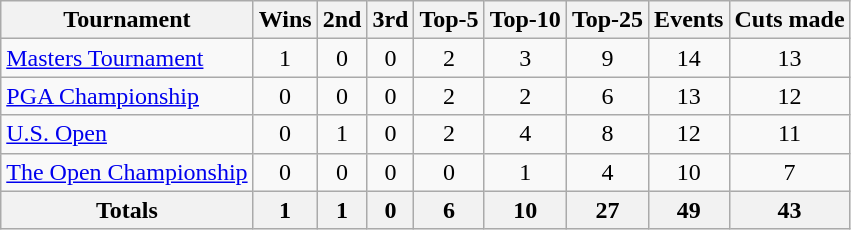<table class=wikitable style=text-align:center>
<tr>
<th>Tournament</th>
<th>Wins</th>
<th>2nd</th>
<th>3rd</th>
<th>Top-5</th>
<th>Top-10</th>
<th>Top-25</th>
<th>Events</th>
<th>Cuts made</th>
</tr>
<tr>
<td align=left><a href='#'>Masters Tournament</a></td>
<td>1</td>
<td>0</td>
<td>0</td>
<td>2</td>
<td>3</td>
<td>9</td>
<td>14</td>
<td>13</td>
</tr>
<tr>
<td align=left><a href='#'>PGA Championship</a></td>
<td>0</td>
<td>0</td>
<td>0</td>
<td>2</td>
<td>2</td>
<td>6</td>
<td>13</td>
<td>12</td>
</tr>
<tr>
<td align=left><a href='#'>U.S. Open</a></td>
<td>0</td>
<td>1</td>
<td>0</td>
<td>2</td>
<td>4</td>
<td>8</td>
<td>12</td>
<td>11</td>
</tr>
<tr>
<td align=left><a href='#'>The Open Championship</a></td>
<td>0</td>
<td>0</td>
<td>0</td>
<td>0</td>
<td>1</td>
<td>4</td>
<td>10</td>
<td>7</td>
</tr>
<tr>
<th>Totals</th>
<th>1</th>
<th>1</th>
<th>0</th>
<th>6</th>
<th>10</th>
<th>27</th>
<th>49</th>
<th>43</th>
</tr>
</table>
